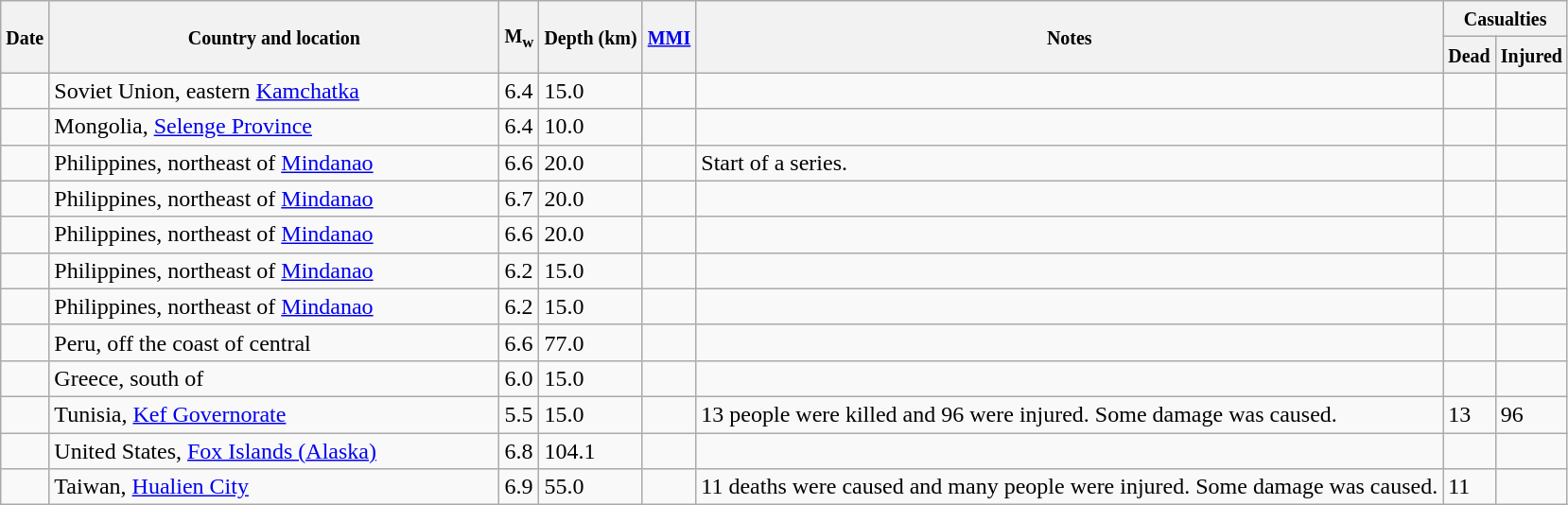<table class="wikitable sortable sort-under" style="border:1px black; margin-left:1em;">
<tr>
<th rowspan="2"><small>Date</small></th>
<th rowspan="2" style="width: 310px"><small>Country and location</small></th>
<th rowspan="2"><small>M<sub>w</sub></small></th>
<th rowspan="2"><small>Depth (km)</small></th>
<th rowspan="2"><small><a href='#'>MMI</a></small></th>
<th rowspan="2" class="unsortable"><small>Notes</small></th>
<th colspan="2"><small>Casualties</small></th>
</tr>
<tr>
<th><small>Dead</small></th>
<th><small>Injured</small></th>
</tr>
<tr>
<td></td>
<td>Soviet Union, eastern <a href='#'>Kamchatka</a></td>
<td>6.4</td>
<td>15.0</td>
<td></td>
<td></td>
<td></td>
<td></td>
</tr>
<tr>
<td></td>
<td>Mongolia, <a href='#'>Selenge Province</a></td>
<td>6.4</td>
<td>10.0</td>
<td></td>
<td></td>
<td></td>
<td></td>
</tr>
<tr>
<td></td>
<td>Philippines, northeast of <a href='#'>Mindanao</a></td>
<td>6.6</td>
<td>20.0</td>
<td></td>
<td>Start of a series.</td>
<td></td>
<td></td>
</tr>
<tr>
<td></td>
<td>Philippines, northeast of <a href='#'>Mindanao</a></td>
<td>6.7</td>
<td>20.0</td>
<td></td>
<td></td>
<td></td>
<td></td>
</tr>
<tr>
<td></td>
<td>Philippines, northeast of <a href='#'>Mindanao</a></td>
<td>6.6</td>
<td>20.0</td>
<td></td>
<td></td>
<td></td>
<td></td>
</tr>
<tr>
<td></td>
<td>Philippines, northeast of <a href='#'>Mindanao</a></td>
<td>6.2</td>
<td>15.0</td>
<td></td>
<td></td>
<td></td>
<td></td>
</tr>
<tr>
<td></td>
<td>Philippines, northeast of <a href='#'>Mindanao</a></td>
<td>6.2</td>
<td>15.0</td>
<td></td>
<td></td>
<td></td>
<td></td>
</tr>
<tr>
<td></td>
<td>Peru, off the coast of central</td>
<td>6.6</td>
<td>77.0</td>
<td></td>
<td></td>
<td></td>
<td></td>
</tr>
<tr>
<td></td>
<td>Greece, south of</td>
<td>6.0</td>
<td>15.0</td>
<td></td>
<td></td>
<td></td>
<td></td>
</tr>
<tr>
<td></td>
<td>Tunisia, <a href='#'>Kef Governorate</a></td>
<td>5.5</td>
<td>15.0</td>
<td></td>
<td>13 people were killed and 96 were injured. Some damage was caused.</td>
<td>13</td>
<td>96</td>
</tr>
<tr>
<td></td>
<td>United States, <a href='#'>Fox Islands (Alaska)</a></td>
<td>6.8</td>
<td>104.1</td>
<td></td>
<td></td>
<td></td>
<td></td>
</tr>
<tr>
<td></td>
<td>Taiwan, <a href='#'>Hualien City</a></td>
<td>6.9</td>
<td>55.0</td>
<td></td>
<td>11 deaths were caused and many people were injured. Some damage was caused.</td>
<td>11</td>
<td></td>
</tr>
</table>
